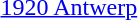<table>
<tr>
<td><a href='#'>1920 Antwerp</a><br></td>
<td></td>
<td></td>
<td></td>
</tr>
</table>
